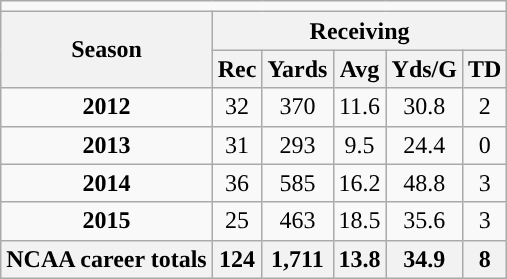<table class=wikitable style="text-align:center;">
<tr>
<td ! colspan="10"></td>
</tr>
<tr>
<th rowspan=2>Season</th>
<th colspan=5>Receiving</th>
</tr>
<tr>
<th>Rec</th>
<th>Yards</th>
<th>Avg</th>
<th>Yds/G</th>
<th>TD</th>
</tr>
<tr>
<td><strong>2012</strong></td>
<td>32</td>
<td>370</td>
<td>11.6</td>
<td>30.8</td>
<td>2</td>
</tr>
<tr>
<td><strong>2013</strong></td>
<td>31</td>
<td>293</td>
<td>9.5</td>
<td>24.4</td>
<td>0</td>
</tr>
<tr>
<td><strong>2014</strong></td>
<td>36</td>
<td>585</td>
<td>16.2</td>
<td>48.8</td>
<td>3</td>
</tr>
<tr>
<td><strong>2015</strong></td>
<td>25</td>
<td>463</td>
<td>18.5</td>
<td>35.6</td>
<td>3</td>
</tr>
<tr>
<th>NCAA career totals</th>
<th>124</th>
<th>1,711</th>
<th>13.8</th>
<th>34.9</th>
<th>8</th>
</tr>
</table>
